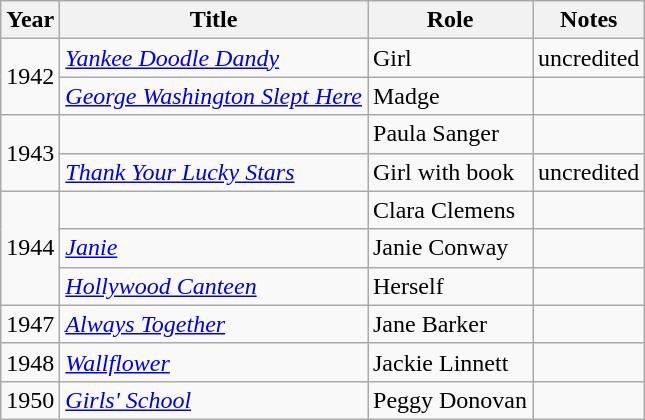<table class="wikitable sortable">
<tr>
<th>Year</th>
<th>Title</th>
<th>Role</th>
<th class="unsortable">Notes</th>
</tr>
<tr>
<td rowspan=2>1942</td>
<td><em><a href='#'>Yankee Doodle Dandy</a></em></td>
<td>Girl</td>
<td> uncredited</td>
</tr>
<tr>
<td><em><a href='#'>George Washington Slept Here</a></em></td>
<td>Madge</td>
<td></td>
</tr>
<tr>
<td rowspan=2>1943</td>
<td><em></em></td>
<td>Paula Sanger</td>
<td></td>
</tr>
<tr>
<td><em><a href='#'>Thank Your Lucky Stars</a></em></td>
<td>Girl with book</td>
<td> uncredited</td>
</tr>
<tr>
<td rowspan=3>1944</td>
<td><em></em></td>
<td>Clara Clemens</td>
<td></td>
</tr>
<tr>
<td><em><a href='#'>Janie</a></em></td>
<td>Janie Conway</td>
<td></td>
</tr>
<tr>
<td><em><a href='#'>Hollywood Canteen</a></em></td>
<td>Herself</td>
<td></td>
</tr>
<tr>
<td>1947</td>
<td><em><a href='#'>Always Together</a></em></td>
<td>Jane Barker</td>
<td></td>
</tr>
<tr>
<td>1948</td>
<td><em><a href='#'>Wallflower</a></em></td>
<td>Jackie Linnett</td>
<td></td>
</tr>
<tr>
<td>1950</td>
<td><em><a href='#'>Girls' School</a></em></td>
<td>Peggy Donovan</td>
<td></td>
</tr>
</table>
